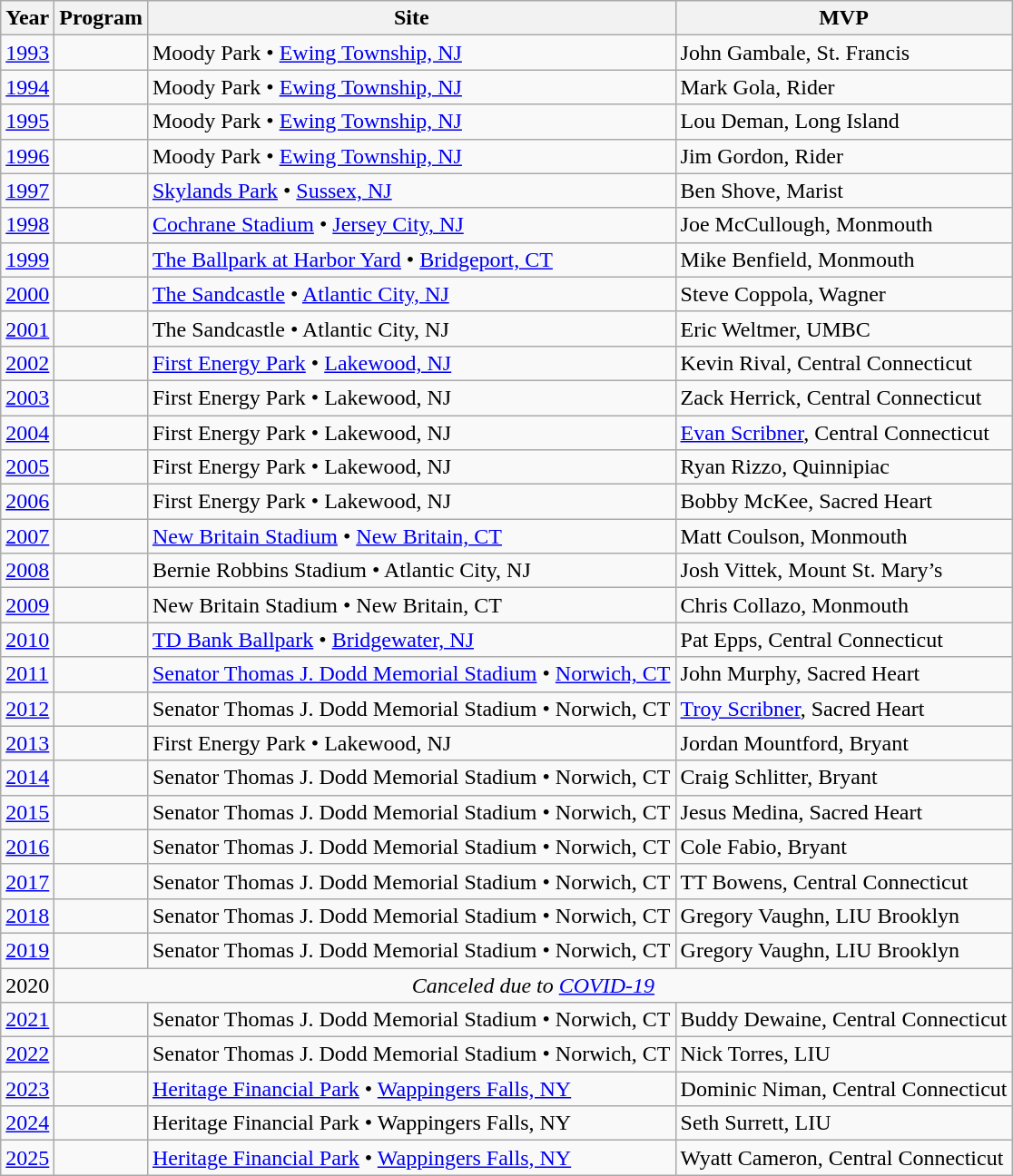<table class="wikitable">
<tr>
<th>Year</th>
<th>Program</th>
<th>Site</th>
<th>MVP</th>
</tr>
<tr>
<td><a href='#'>1993</a></td>
<td></td>
<td>Moody Park • <a href='#'>Ewing Township, NJ</a></td>
<td>John Gambale, St. Francis</td>
</tr>
<tr>
<td><a href='#'>1994</a></td>
<td></td>
<td>Moody Park • <a href='#'>Ewing Township, NJ</a></td>
<td>Mark Gola, Rider</td>
</tr>
<tr>
<td><a href='#'>1995</a></td>
<td></td>
<td>Moody Park • <a href='#'>Ewing Township, NJ</a></td>
<td>Lou Deman, Long Island</td>
</tr>
<tr>
<td><a href='#'>1996</a></td>
<td></td>
<td>Moody Park • <a href='#'>Ewing Township, NJ</a></td>
<td>Jim Gordon, Rider</td>
</tr>
<tr>
<td><a href='#'>1997</a></td>
<td></td>
<td><a href='#'>Skylands Park</a> • <a href='#'>Sussex, NJ</a></td>
<td>Ben Shove, Marist</td>
</tr>
<tr>
<td><a href='#'>1998</a></td>
<td></td>
<td><a href='#'>Cochrane Stadium</a> • <a href='#'>Jersey City, NJ</a></td>
<td>Joe McCullough, Monmouth</td>
</tr>
<tr>
<td><a href='#'>1999</a></td>
<td></td>
<td><a href='#'>The Ballpark at Harbor Yard</a> • <a href='#'>Bridgeport, CT</a></td>
<td>Mike Benfield, Monmouth</td>
</tr>
<tr>
<td><a href='#'>2000</a></td>
<td></td>
<td><a href='#'>The Sandcastle</a> • <a href='#'>Atlantic City, NJ</a></td>
<td>Steve Coppola, Wagner</td>
</tr>
<tr>
<td><a href='#'>2001</a></td>
<td></td>
<td>The Sandcastle • Atlantic City, NJ</td>
<td>Eric Weltmer, UMBC</td>
</tr>
<tr>
<td><a href='#'>2002</a></td>
<td></td>
<td><a href='#'>First Energy Park</a> • <a href='#'>Lakewood, NJ</a></td>
<td>Kevin Rival, Central Connecticut</td>
</tr>
<tr>
<td><a href='#'>2003</a></td>
<td></td>
<td>First Energy Park • Lakewood, NJ</td>
<td>Zack Herrick, Central Connecticut</td>
</tr>
<tr>
<td><a href='#'>2004</a></td>
<td></td>
<td>First Energy Park • Lakewood, NJ</td>
<td><a href='#'>Evan Scribner</a>, Central Connecticut</td>
</tr>
<tr>
<td><a href='#'>2005</a></td>
<td></td>
<td>First Energy Park • Lakewood, NJ</td>
<td>Ryan Rizzo, Quinnipiac</td>
</tr>
<tr>
<td><a href='#'>2006</a></td>
<td></td>
<td>First Energy Park • Lakewood, NJ</td>
<td>Bobby McKee, Sacred Heart</td>
</tr>
<tr>
<td><a href='#'>2007</a></td>
<td></td>
<td><a href='#'>New Britain Stadium</a> • <a href='#'>New Britain, CT</a></td>
<td>Matt Coulson, Monmouth</td>
</tr>
<tr>
<td><a href='#'>2008</a></td>
<td></td>
<td>Bernie Robbins Stadium • Atlantic City, NJ</td>
<td>Josh Vittek, Mount St. Mary’s</td>
</tr>
<tr>
<td><a href='#'>2009</a></td>
<td></td>
<td>New Britain Stadium • New Britain, CT</td>
<td>Chris Collazo, Monmouth</td>
</tr>
<tr>
<td><a href='#'>2010</a></td>
<td></td>
<td><a href='#'>TD Bank Ballpark</a> • <a href='#'>Bridgewater, NJ</a></td>
<td>Pat Epps, Central Connecticut</td>
</tr>
<tr>
<td><a href='#'>2011</a></td>
<td></td>
<td><a href='#'>Senator Thomas J. Dodd Memorial Stadium</a> • <a href='#'>Norwich, CT</a></td>
<td>John Murphy, Sacred Heart</td>
</tr>
<tr>
<td><a href='#'>2012</a></td>
<td></td>
<td>Senator Thomas J. Dodd Memorial Stadium • Norwich, CT</td>
<td><a href='#'>Troy Scribner</a>, Sacred Heart</td>
</tr>
<tr>
<td><a href='#'>2013</a></td>
<td></td>
<td>First Energy Park • Lakewood, NJ</td>
<td>Jordan Mountford, Bryant</td>
</tr>
<tr>
<td><a href='#'>2014</a></td>
<td></td>
<td>Senator Thomas J. Dodd Memorial Stadium • Norwich, CT</td>
<td>Craig Schlitter, Bryant</td>
</tr>
<tr>
<td><a href='#'>2015</a></td>
<td></td>
<td>Senator Thomas J. Dodd Memorial Stadium • Norwich, CT</td>
<td>Jesus Medina, Sacred Heart</td>
</tr>
<tr>
<td><a href='#'>2016</a></td>
<td></td>
<td>Senator Thomas J. Dodd Memorial Stadium • Norwich, CT</td>
<td>Cole Fabio, Bryant</td>
</tr>
<tr>
<td><a href='#'>2017</a></td>
<td></td>
<td>Senator Thomas J. Dodd Memorial Stadium • Norwich, CT</td>
<td>TT Bowens, Central Connecticut</td>
</tr>
<tr>
<td><a href='#'>2018</a></td>
<td></td>
<td>Senator Thomas J. Dodd Memorial Stadium • Norwich, CT</td>
<td>Gregory Vaughn, LIU Brooklyn</td>
</tr>
<tr>
<td><a href='#'>2019</a></td>
<td></td>
<td>Senator Thomas J. Dodd Memorial Stadium • Norwich, CT</td>
<td>Gregory Vaughn, LIU Brooklyn</td>
</tr>
<tr>
<td>2020</td>
<td colspan=3 align=center><em>Canceled due to <a href='#'>COVID-19</a></em></td>
</tr>
<tr>
<td><a href='#'>2021</a></td>
<td></td>
<td>Senator Thomas J. Dodd Memorial Stadium • Norwich, CT</td>
<td>Buddy Dewaine, Central Connecticut</td>
</tr>
<tr>
<td><a href='#'>2022</a></td>
<td></td>
<td>Senator Thomas J. Dodd Memorial Stadium • Norwich, CT</td>
<td>Nick Torres, LIU</td>
</tr>
<tr>
<td><a href='#'>2023</a></td>
<td></td>
<td><a href='#'>Heritage Financial Park</a> • <a href='#'>Wappingers Falls, NY</a></td>
<td>Dominic Niman, Central Connecticut</td>
</tr>
<tr>
<td><a href='#'>2024</a></td>
<td></td>
<td>Heritage Financial Park • Wappingers Falls, NY</td>
<td>Seth Surrett, LIU</td>
</tr>
<tr>
<td><a href='#'>2025</a></td>
<td></td>
<td><a href='#'>Heritage Financial Park</a> • <a href='#'>Wappingers Falls, NY</a></td>
<td>Wyatt Cameron, Central Connecticut</td>
</tr>
</table>
